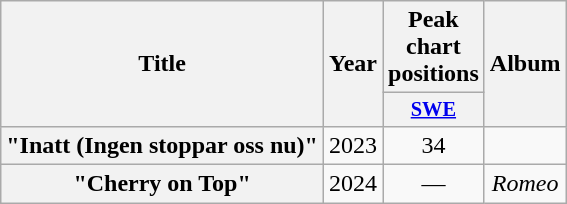<table class="wikitable plainrowheaders" style="text-align:center;">
<tr>
<th scope="col" rowspan="2">Title</th>
<th scope="col" rowspan="2">Year</th>
<th scope="col" colspan="1">Peak chart positions</th>
<th scope="col" rowspan="2">Album</th>
</tr>
<tr>
<th scope="col" style="width:3em;font-size:85%;"><a href='#'>SWE</a><br></th>
</tr>
<tr>
<th scope="row">"Inatt (Ingen stoppar oss nu)"</th>
<td>2023</td>
<td>34</td>
<td></td>
</tr>
<tr>
<th scope="row">"Cherry on Top"</th>
<td>2024</td>
<td>—</td>
<td><em>Romeo</em></td>
</tr>
</table>
